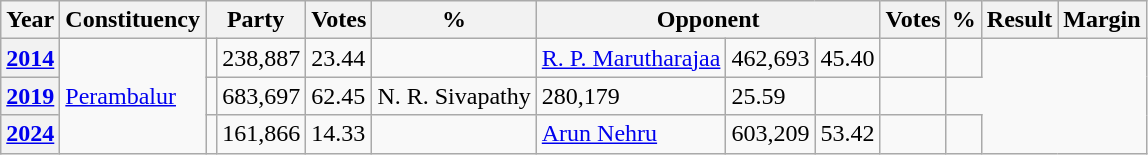<table class="sortable wikitable">
<tr>
<th>Year</th>
<th>Constituency</th>
<th colspan="2">Party</th>
<th>Votes</th>
<th>%</th>
<th colspan="3">Opponent</th>
<th>Votes</th>
<th>%</th>
<th>Result</th>
<th>Margin</th>
</tr>
<tr>
<th><a href='#'>2014</a></th>
<td rowspan=3><a href='#'>Perambalur</a></td>
<td></td>
<td>238,887</td>
<td>23.44</td>
<td></td>
<td><a href='#'>R. P. Marutharajaa</a></td>
<td>462,693</td>
<td>45.40</td>
<td></td>
<td></td>
</tr>
<tr>
<th><a href='#'>2019</a></th>
<td></td>
<td>683,697</td>
<td>62.45</td>
<td>N. R. Sivapathy</td>
<td>280,179</td>
<td>25.59</td>
<td></td>
<td></td>
</tr>
<tr>
<th><a href='#'>2024</a></th>
<td></td>
<td>161,866</td>
<td>14.33</td>
<td></td>
<td><a href='#'>Arun Nehru</a></td>
<td>603,209</td>
<td>53.42</td>
<td></td>
<td></td>
</tr>
</table>
